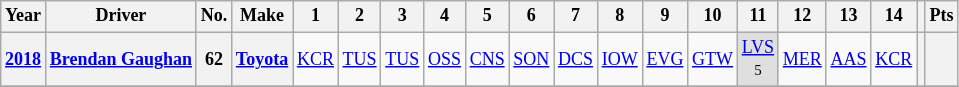<table class="wikitable" style="text-align:center; font-size:75%">
<tr>
<th>Year</th>
<th>Driver</th>
<th>No.</th>
<th>Make</th>
<th>1</th>
<th>2</th>
<th>3</th>
<th>4</th>
<th>5</th>
<th>6</th>
<th>7</th>
<th>8</th>
<th>9</th>
<th>10</th>
<th>11</th>
<th>12</th>
<th>13</th>
<th>14</th>
<th></th>
<th>Pts</th>
</tr>
<tr>
<th><a href='#'>2018</a></th>
<th><a href='#'>Brendan Gaughan</a></th>
<th>62</th>
<th><a href='#'>Toyota</a></th>
<td><a href='#'>KCR</a></td>
<td><a href='#'>TUS</a></td>
<td><a href='#'>TUS</a></td>
<td><a href='#'>OSS</a></td>
<td><a href='#'>CNS</a></td>
<td><a href='#'>SON</a></td>
<td><a href='#'>DCS</a></td>
<td><a href='#'>IOW</a></td>
<td><a href='#'>EVG</a></td>
<td><a href='#'>GTW</a></td>
<td style="background:#DFDFDF;"><a href='#'>LVS</a><br><small>5</small></td>
<td><a href='#'>MER</a></td>
<td><a href='#'>AAS</a></td>
<td><a href='#'>KCR</a></td>
<th></th>
<th></th>
</tr>
<tr>
</tr>
</table>
